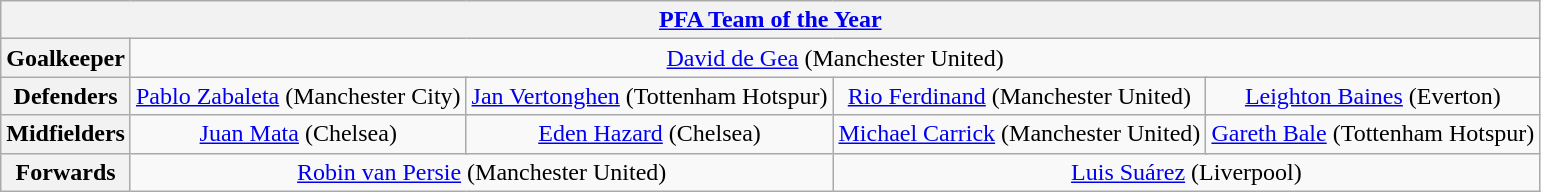<table class="wikitable" style="text-align:center">
<tr>
<th colspan="12"><a href='#'>PFA Team of the Year</a></th>
</tr>
<tr>
<th>Goalkeeper</th>
<td colspan="12"><a href='#'>David de Gea</a> (Manchester United)</td>
</tr>
<tr>
<th>Defenders</th>
<td colspan="3"><a href='#'>Pablo Zabaleta</a> (Manchester City)</td>
<td colspan="3"><a href='#'>Jan Vertonghen</a> (Tottenham Hotspur)</td>
<td colspan="3"><a href='#'>Rio Ferdinand</a> (Manchester United)</td>
<td colspan="3"><a href='#'>Leighton Baines</a> (Everton)</td>
</tr>
<tr>
<th>Midfielders</th>
<td colspan="3"><a href='#'>Juan Mata</a> (Chelsea)</td>
<td colspan="3"><a href='#'>Eden Hazard</a> (Chelsea)</td>
<td colspan="3"><a href='#'>Michael Carrick</a> (Manchester United)</td>
<td colspan="3"><a href='#'>Gareth Bale</a> (Tottenham Hotspur)</td>
</tr>
<tr>
<th>Forwards</th>
<td colspan="6"><a href='#'>Robin van Persie</a> (Manchester United)</td>
<td colspan="6"><a href='#'>Luis Suárez</a> (Liverpool)</td>
</tr>
</table>
